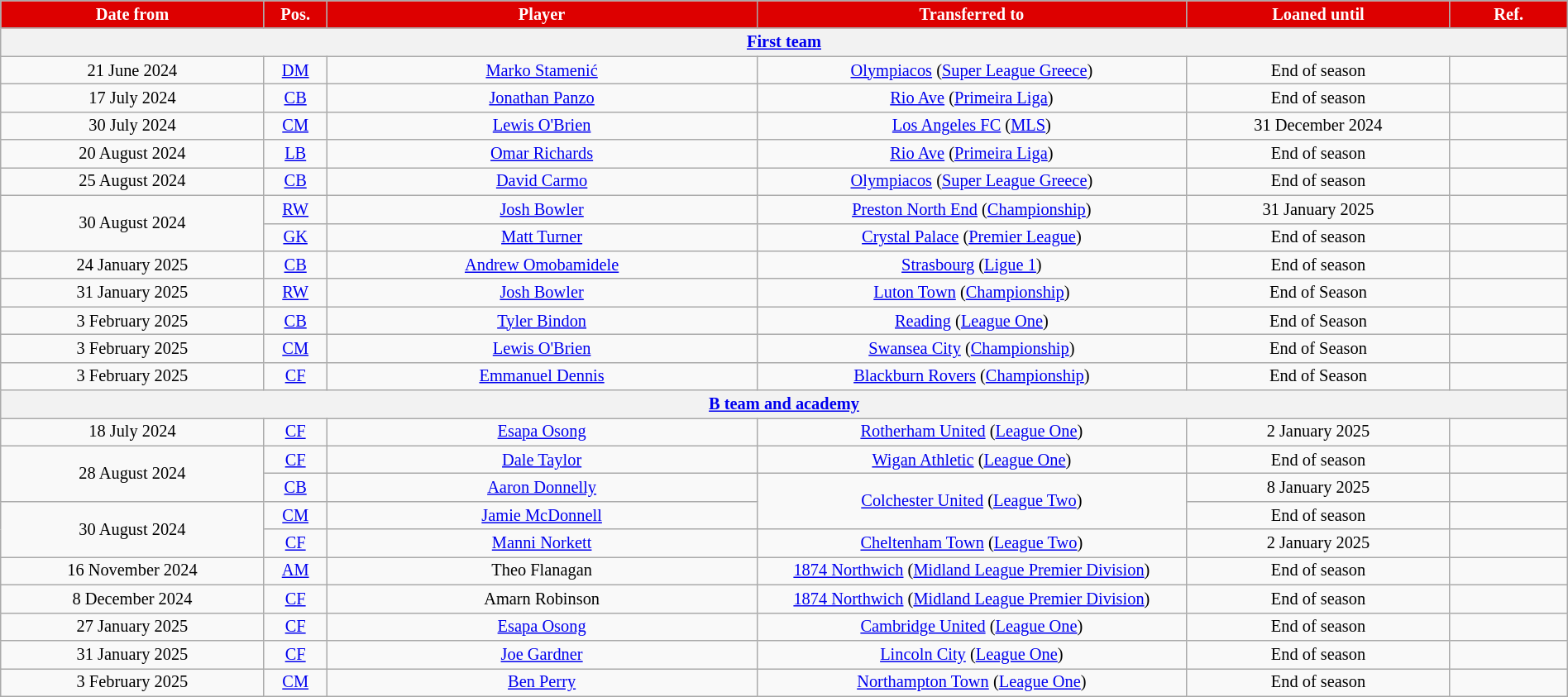<table class="wikitable sortable" style="text-align:center; font-size:85%; width:100%;">
<tr>
<th style="background:#DD0000; color:#FFFFFF; width:120px;">Date from</th>
<th style="background:#DD0000; color:#FFFFFF; width:20px;">Pos.</th>
<th style="background:#DD0000; color:#FFFFFF; width:200px;">Player</th>
<th style="background:#DD0000; color:#FFFFFF; width:200px;">Transferred to</th>
<th style="background:#DD0000; color:#FFFFFF; width:120px;">Loaned until</th>
<th style="background:#DD0000; color:#FFFFFF; width:50px;">Ref.</th>
</tr>
<tr>
<th colspan="8"><a href='#'>First team</a></th>
</tr>
<tr>
<td>21 June 2024</td>
<td><a href='#'>DM</a></td>
<td> <a href='#'>Marko Stamenić</a></td>
<td> <a href='#'>Olympiacos</a> (<a href='#'>Super League Greece</a>)</td>
<td>End of season</td>
<td></td>
</tr>
<tr>
<td>17 July 2024</td>
<td><a href='#'>CB</a></td>
<td> <a href='#'>Jonathan Panzo</a></td>
<td> <a href='#'>Rio Ave</a> (<a href='#'>Primeira Liga</a>)</td>
<td>End of season</td>
<td></td>
</tr>
<tr>
<td>30  July 2024</td>
<td><a href='#'>CM</a></td>
<td> <a href='#'>Lewis O'Brien</a></td>
<td> <a href='#'>Los Angeles FC</a> (<a href='#'>MLS</a>)</td>
<td>31 December 2024</td>
<td></td>
</tr>
<tr>
<td>20 August 2024</td>
<td><a href='#'>LB</a></td>
<td> <a href='#'>Omar Richards</a></td>
<td> <a href='#'>Rio Ave</a> (<a href='#'>Primeira Liga</a>)</td>
<td>End of season</td>
<td></td>
</tr>
<tr>
<td>25 August 2024</td>
<td><a href='#'>CB</a></td>
<td> <a href='#'>David Carmo</a></td>
<td> <a href='#'>Olympiacos</a> (<a href='#'>Super League Greece</a>)</td>
<td>End of season</td>
<td></td>
</tr>
<tr>
<td rowspan=2>30 August 2024</td>
<td><a href='#'>RW</a></td>
<td> <a href='#'>Josh Bowler</a></td>
<td> <a href='#'>Preston North End</a> (<a href='#'>Championship</a>)</td>
<td>31 January 2025</td>
<td></td>
</tr>
<tr>
<td><a href='#'>GK</a></td>
<td> <a href='#'>Matt Turner</a></td>
<td> <a href='#'>Crystal Palace</a> (<a href='#'>Premier League</a>)</td>
<td>End of season</td>
<td></td>
</tr>
<tr>
<td>24 January 2025</td>
<td><a href='#'>CB</a></td>
<td> <a href='#'>Andrew Omobamidele</a></td>
<td> <a href='#'>Strasbourg</a> (<a href='#'>Ligue 1</a>)</td>
<td>End of season</td>
<td></td>
</tr>
<tr>
<td>31 January 2025</td>
<td><a href='#'>RW</a></td>
<td> <a href='#'>Josh Bowler</a></td>
<td> <a href='#'>Luton Town</a> (<a href='#'>Championship</a>)</td>
<td>End of Season</td>
<td></td>
</tr>
<tr>
<td>3 February 2025</td>
<td><a href='#'>CB</a></td>
<td> <a href='#'>Tyler Bindon</a></td>
<td> <a href='#'>Reading</a> (<a href='#'>League One</a>)</td>
<td>End of Season</td>
<td></td>
</tr>
<tr>
<td>3 February 2025</td>
<td><a href='#'>CM</a></td>
<td> <a href='#'>Lewis O'Brien</a></td>
<td> <a href='#'>Swansea City</a> (<a href='#'>Championship</a>)</td>
<td>End of Season</td>
<td></td>
</tr>
<tr>
<td>3 February 2025</td>
<td><a href='#'>CF</a></td>
<td> <a href='#'>Emmanuel Dennis</a></td>
<td> <a href='#'>Blackburn Rovers</a> (<a href='#'>Championship</a>)</td>
<td>End of Season</td>
<td></td>
</tr>
<tr>
<th colspan="8"><a href='#'>B team and academy</a></th>
</tr>
<tr>
<td>18 July 2024</td>
<td><a href='#'>CF</a></td>
<td> <a href='#'>Esapa Osong</a></td>
<td> <a href='#'>Rotherham United</a> (<a href='#'>League One</a>)</td>
<td>2 January 2025</td>
<td></td>
</tr>
<tr>
<td rowspan=2>28 August 2024</td>
<td><a href='#'>CF</a></td>
<td> <a href='#'>Dale Taylor</a></td>
<td> <a href='#'>Wigan Athletic</a> (<a href='#'>League One</a>)</td>
<td>End of season</td>
<td></td>
</tr>
<tr>
<td><a href='#'>CB</a></td>
<td> <a href='#'>Aaron Donnelly</a></td>
<td rowspan=2> <a href='#'>Colchester United</a> (<a href='#'>League Two</a>)</td>
<td>8 January 2025</td>
<td></td>
</tr>
<tr>
<td rowspan=2>30 August 2024</td>
<td><a href='#'>CM</a></td>
<td> <a href='#'>Jamie McDonnell</a></td>
<td>End of season</td>
<td></td>
</tr>
<tr>
<td><a href='#'>CF</a></td>
<td> <a href='#'>Manni Norkett</a></td>
<td> <a href='#'>Cheltenham Town</a> (<a href='#'>League Two</a>)</td>
<td>2 January 2025</td>
<td></td>
</tr>
<tr>
<td>16 November 2024</td>
<td><a href='#'>AM</a></td>
<td> Theo Flanagan</td>
<td> <a href='#'>1874 Northwich</a> (<a href='#'>Midland League Premier Division</a>)</td>
<td>End of season</td>
<td></td>
</tr>
<tr>
<td>8 December 2024</td>
<td><a href='#'>CF</a></td>
<td> Amarn Robinson</td>
<td> <a href='#'>1874 Northwich</a> (<a href='#'>Midland League Premier Division</a>)</td>
<td>End of season</td>
<td></td>
</tr>
<tr>
<td>27 January 2025</td>
<td><a href='#'>CF</a></td>
<td> <a href='#'>Esapa Osong</a></td>
<td> <a href='#'>Cambridge United</a> (<a href='#'>League One</a>)</td>
<td>End of season</td>
<td></td>
</tr>
<tr>
<td>31 January 2025</td>
<td><a href='#'>CF</a></td>
<td> <a href='#'>Joe Gardner</a></td>
<td> <a href='#'>Lincoln City</a> (<a href='#'>League One</a>)</td>
<td>End of season</td>
<td></td>
</tr>
<tr>
<td>3 February 2025</td>
<td><a href='#'>CM</a></td>
<td> <a href='#'>Ben Perry</a></td>
<td> <a href='#'>Northampton Town</a> (<a href='#'>League One</a>)</td>
<td>End of season</td>
<td></td>
</tr>
</table>
